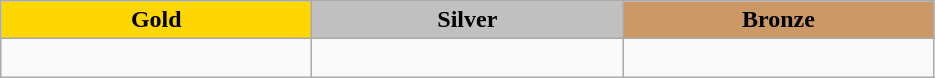<table class="wikitable" style="text-align:left">
<tr align="center">
<td width=200 bgcolor=gold><strong>Gold</strong></td>
<td width=200 bgcolor=silver><strong>Silver</strong></td>
<td width=200 bgcolor=CC9966><strong>Bronze</strong></td>
</tr>
<tr>
<td></td>
<td></td>
<td><br></td>
</tr>
</table>
